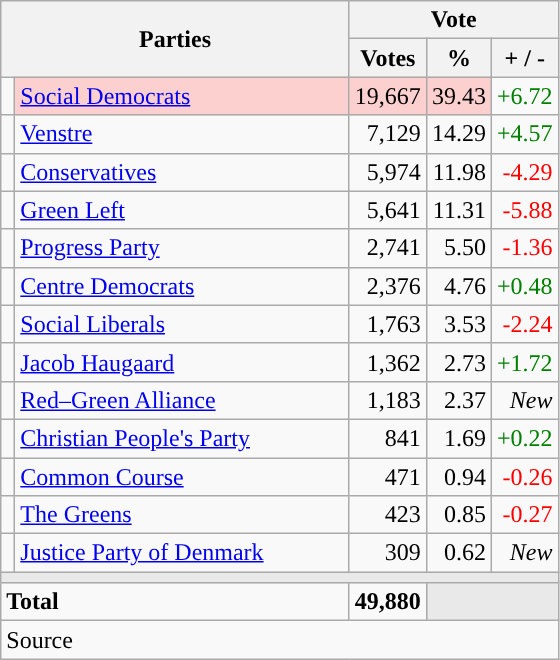<table class="wikitable" style="text-align:right;">
<tr>
<th style="text-align:centre;" rowspan="2" colspan="2" width="225">Parties</th>
<th colspan="3">Vote</th>
</tr>
<tr>
<th width="15">Votes</th>
<th width="15">%</th>
<th width="15">+ / -</th>
</tr>
<tr>
<td width="2" style="color:inherit;background:"></td>
<td bgcolor=#fbd0ce  align="left"><a href='#'>Social Democrats</a></td>
<td bgcolor=#fbd0ce>19,667</td>
<td bgcolor=#fbd0ce>39.43</td>
<td style=color:green;>+6.72</td>
</tr>
<tr>
<td width="2" style="color:inherit;background:"></td>
<td align="left"><a href='#'>Venstre</a></td>
<td>7,129</td>
<td>14.29</td>
<td style=color:green;>+4.57</td>
</tr>
<tr>
<td width="2" style="color:inherit;background:"></td>
<td align="left"><a href='#'>Conservatives</a></td>
<td>5,974</td>
<td>11.98</td>
<td style=color:red;>-4.29</td>
</tr>
<tr>
<td width="2" style="color:inherit;background:"></td>
<td align="left"><a href='#'>Green Left</a></td>
<td>5,641</td>
<td>11.31</td>
<td style=color:red;>-5.88</td>
</tr>
<tr>
<td width="2" style="color:inherit;background:"></td>
<td align="left"><a href='#'>Progress Party</a></td>
<td>2,741</td>
<td>5.50</td>
<td style=color:red;>-1.36</td>
</tr>
<tr>
<td width="2" style="color:inherit;background:"></td>
<td align="left"><a href='#'>Centre Democrats</a></td>
<td>2,376</td>
<td>4.76</td>
<td style=color:green;>+0.48</td>
</tr>
<tr>
<td width="2" style="color:inherit;background:"></td>
<td align="left"><a href='#'>Social Liberals</a></td>
<td>1,763</td>
<td>3.53</td>
<td style=color:red;>-2.24</td>
</tr>
<tr>
<td width="2" style="color:inherit;background:"></td>
<td align="left"><a href='#'>Jacob Haugaard</a></td>
<td>1,362</td>
<td>2.73</td>
<td style=color:green;>+1.72</td>
</tr>
<tr>
<td width="2" style="color:inherit;background:"></td>
<td align="left"><a href='#'>Red–Green Alliance</a></td>
<td>1,183</td>
<td>2.37</td>
<td><em>New</em></td>
</tr>
<tr>
<td width="2" style="color:inherit;background:"></td>
<td align="left"><a href='#'>Christian People's Party</a></td>
<td>841</td>
<td>1.69</td>
<td style=color:green;>+0.22</td>
</tr>
<tr>
<td width="2" style="color:inherit;background:"></td>
<td align="left"><a href='#'>Common Course</a></td>
<td>471</td>
<td>0.94</td>
<td style=color:red;>-0.26</td>
</tr>
<tr>
<td width="2" style="color:inherit;background:"></td>
<td align="left"><a href='#'>The Greens</a></td>
<td>423</td>
<td>0.85</td>
<td style=color:red;>-0.27</td>
</tr>
<tr>
<td width="2" style="color:inherit;background:"></td>
<td align="left"><a href='#'>Justice Party of Denmark</a></td>
<td>309</td>
<td>0.62</td>
<td><em>New</em></td>
</tr>
<tr>
<td colspan="7" bgcolor="#E9E9E9"></td>
</tr>
<tr>
<td align="left" colspan="2"><strong>Total</strong></td>
<td><strong>49,880</strong></td>
<td bgcolor="#E9E9E9" colspan="2"></td>
</tr>
<tr>
<td align="left" colspan="6">Source</td>
</tr>
</table>
